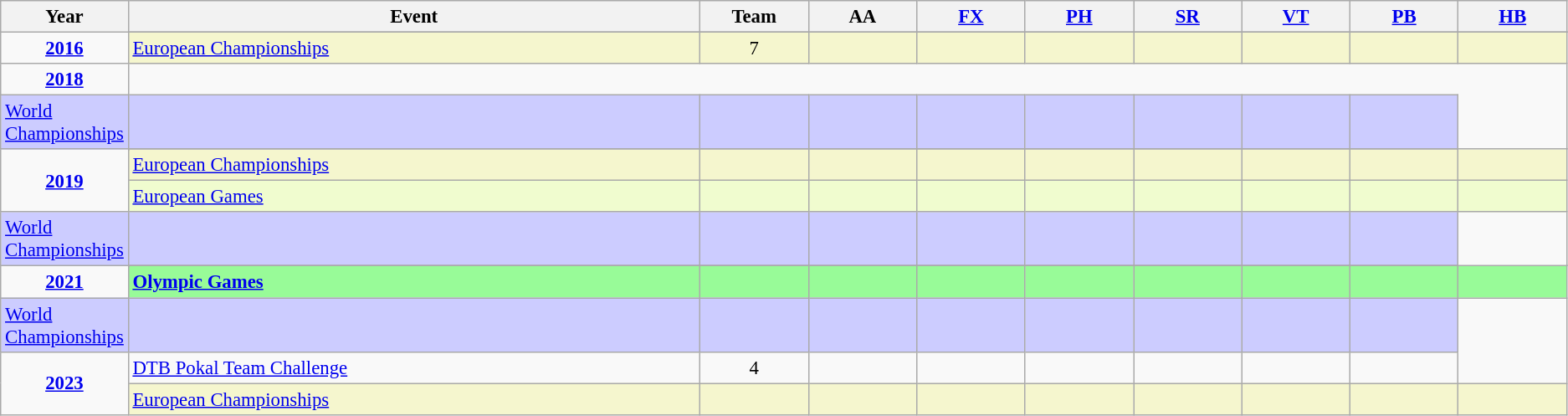<table class="wikitable" style="text-align:center; font-size:95%;">
<tr>
<th width=7% class=unsortable>Year</th>
<th width=37% class=unsortable>Event</th>
<th width=7% class=unsortable>Team</th>
<th width=7% class=unsortable>AA</th>
<th width=7% class=unsortable><a href='#'>FX</a></th>
<th width=7% class=unsortable><a href='#'>PH</a></th>
<th width=7% class=unsortable><a href='#'>SR</a></th>
<th width=7% class=unsortable><a href='#'>VT</a></th>
<th width=7% class=unsortable><a href='#'>PB</a></th>
<th width=7% class=unsortable><a href='#'>HB</a></th>
</tr>
<tr>
<td rowspan="2"><strong><a href='#'>2016</a></strong></td>
</tr>
<tr bgcolor=F5F6CE>
<td align=left><a href='#'>European Championships</a></td>
<td>7</td>
<td></td>
<td></td>
<td></td>
<td></td>
<td></td>
<td></td>
<td></td>
</tr>
<tr>
<td rowspan="2"><strong><a href='#'>2018</a></strong></td>
</tr>
<tr>
</tr>
<tr bgcolor=#CCCCFF>
<td align=left><a href='#'>World Championships</a></td>
<td></td>
<td></td>
<td></td>
<td></td>
<td></td>
<td></td>
<td></td>
<td></td>
</tr>
<tr>
<td rowspan="4"><strong><a href='#'>2019</a></strong></td>
</tr>
<tr>
</tr>
<tr bgcolor=F5F6CE>
<td align=left><a href='#'>European Championships</a></td>
<td></td>
<td></td>
<td></td>
<td></td>
<td></td>
<td></td>
<td></td>
<td></td>
</tr>
<tr bgcolor=#f0fccf>
<td align=left><a href='#'>European Games</a></td>
<td></td>
<td></td>
<td></td>
<td></td>
<td></td>
<td></td>
<td></td>
<td></td>
</tr>
<tr bgcolor=#CCCCFF>
<td align=left><a href='#'>World Championships</a></td>
<td></td>
<td></td>
<td></td>
<td></td>
<td></td>
<td></td>
<td></td>
<td></td>
</tr>
<tr>
<td rowspan="3"><strong><a href='#'>2021</a></strong></td>
</tr>
<tr>
</tr>
<tr bgcolor=98FB98>
<td align=left><strong><a href='#'>Olympic Games</a></strong></td>
<td></td>
<td></td>
<td></td>
<td></td>
<td></td>
<td></td>
<td></td>
<td></td>
</tr>
<tr bgcolor=#CCCCFF>
<td align=left><a href='#'>World Championships</a></td>
<td></td>
<td></td>
<td></td>
<td></td>
<td></td>
<td></td>
<td></td>
<td></td>
</tr>
<tr>
<td rowspan="2"><strong><a href='#'>2023</a></strong></td>
<td align=left><a href='#'>DTB Pokal Team Challenge</a></td>
<td>4</td>
<td></td>
<td></td>
<td></td>
<td></td>
<td></td>
<td></td>
</tr>
<tr bgcolor=#F5F6CE>
<td align=left><a href='#'>European Championships</a></td>
<td></td>
<td></td>
<td></td>
<td></td>
<td></td>
<td></td>
<td></td>
<td></td>
</tr>
</table>
